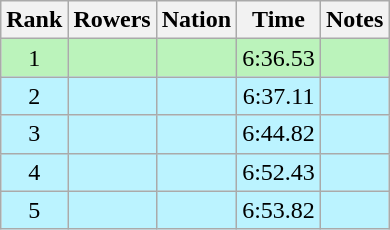<table class="wikitable sortable" style="text-align:center">
<tr>
<th>Rank</th>
<th>Rowers</th>
<th>Nation</th>
<th>Time</th>
<th>Notes</th>
</tr>
<tr bgcolor=bbf3bb>
<td>1</td>
<td align=left data-sort-value="Pinsent, Matthew"></td>
<td align=left></td>
<td>6:36.53</td>
<td></td>
</tr>
<tr bgcolor=bbf3ff>
<td>2</td>
<td align=left data-sort-value="Čop, Iztok"></td>
<td align=left></td>
<td>6:37.11</td>
<td></td>
</tr>
<tr bgcolor=bbf3ff>
<td>3</td>
<td align=left data-sort-value="Küffer, Christoph"></td>
<td align=left></td>
<td>6:44.82</td>
<td></td>
</tr>
<tr bgcolor=bbf3ff>
<td>4</td>
<td align=left data-sort-value="Pescatore, John"></td>
<td align=left></td>
<td>6:52.43</td>
<td></td>
</tr>
<tr bgcolor=bbf3ff>
<td>5</td>
<td align=left data-sort-value="Kimura, Mitsuru"></td>
<td align=left></td>
<td>6:53.82</td>
<td></td>
</tr>
</table>
